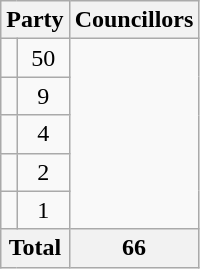<table class="wikitable">
<tr>
<th colspan=2>Party</th>
<th>Councillors</th>
</tr>
<tr>
<td></td>
<td align=center>50</td>
</tr>
<tr>
<td></td>
<td align=center>9</td>
</tr>
<tr>
<td></td>
<td align=center>4</td>
</tr>
<tr>
<td></td>
<td align=center>2</td>
</tr>
<tr>
<td></td>
<td align=center>1</td>
</tr>
<tr>
<th colspan=2>Total</th>
<th>66</th>
</tr>
</table>
